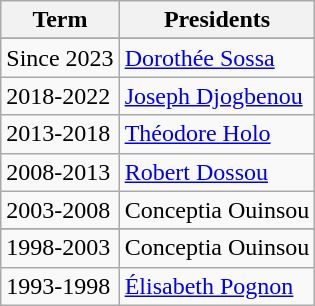<table class="wikitable">
<tr>
<th>Term</th>
<th>Presidents</th>
</tr>
<tr>
</tr>
<tr>
<td>Since 2023</td>
<td><a href='#'>Dorothée Sossa</a></td>
</tr>
<tr>
<td>2018-2022</td>
<td><a href='#'>Joseph Djogbenou</a></td>
</tr>
<tr>
<td>2013-2018</td>
<td><a href='#'>Théodore Holo</a></td>
</tr>
<tr>
<td>2008-2013</td>
<td><a href='#'>Robert Dossou</a></td>
</tr>
<tr>
<td>2003-2008</td>
<td>Conceptia Ouinsou</td>
</tr>
<tr>
</tr>
<tr>
<td>1998-2003</td>
<td>Conceptia Ouinsou</td>
</tr>
<tr>
<td>1993-1998</td>
<td><a href='#'>Élisabeth Pognon</a></td>
</tr>
</table>
